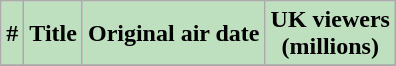<table class="wikitable plainrowheaders" style="background:#FFFFFF;">
<tr>
<th style="background: #bfe0bf;">#</th>
<th style="background: #bfe0bf;">Title</th>
<th style="background: #bfe0bf;">Original air date</th>
<th style="background: #bfe0bf;">UK viewers<br>(millions)</th>
</tr>
<tr>
</tr>
</table>
